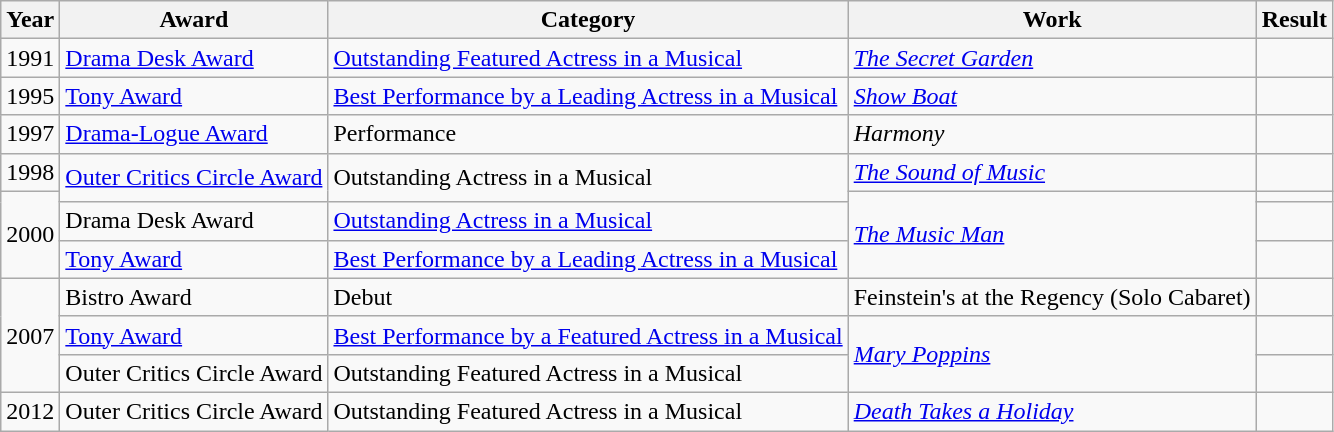<table class="wikitable">
<tr>
<th>Year</th>
<th>Award</th>
<th>Category</th>
<th>Work</th>
<th>Result</th>
</tr>
<tr>
<td>1991</td>
<td><a href='#'>Drama Desk Award</a></td>
<td><a href='#'>Outstanding Featured Actress in a Musical</a></td>
<td><em><a href='#'>The Secret Garden</a></em></td>
<td></td>
</tr>
<tr>
<td>1995</td>
<td><a href='#'>Tony Award</a></td>
<td><a href='#'>Best Performance by a Leading Actress in a Musical</a></td>
<td><em><a href='#'>Show Boat</a></em></td>
<td></td>
</tr>
<tr>
<td>1997</td>
<td><a href='#'>Drama-Logue Award</a></td>
<td>Performance</td>
<td><em>Harmony</em></td>
<td></td>
</tr>
<tr>
<td>1998</td>
<td rowspan="2"><a href='#'>Outer Critics Circle Award</a></td>
<td rowspan="2">Outstanding Actress in a Musical</td>
<td><em><a href='#'>The Sound of Music</a></em></td>
<td></td>
</tr>
<tr>
<td rowspan="3">2000</td>
<td rowspan="3"><em><a href='#'>The Music Man</a></em></td>
<td></td>
</tr>
<tr>
<td>Drama Desk Award</td>
<td><a href='#'>Outstanding Actress in a Musical</a></td>
<td></td>
</tr>
<tr>
<td><a href='#'>Tony Award</a></td>
<td><a href='#'>Best Performance by a Leading Actress in a Musical</a></td>
<td></td>
</tr>
<tr>
<td rowspan="3">2007</td>
<td>Bistro Award</td>
<td>Debut</td>
<td>Feinstein's at the Regency (Solo Cabaret)</td>
<td></td>
</tr>
<tr>
<td><a href='#'>Tony Award</a></td>
<td><a href='#'>Best Performance by a Featured Actress in a Musical</a></td>
<td rowspan="2"><em><a href='#'>Mary Poppins</a></em></td>
<td></td>
</tr>
<tr>
<td>Outer Critics Circle Award</td>
<td>Outstanding Featured Actress in a Musical</td>
<td></td>
</tr>
<tr>
<td>2012</td>
<td>Outer Critics Circle Award</td>
<td>Outstanding Featured Actress in a Musical</td>
<td><em><a href='#'>Death Takes a Holiday</a></em></td>
<td></td>
</tr>
</table>
